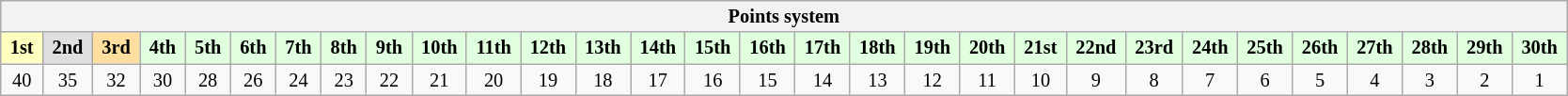<table class="wikitable" style="font-size: 85%; text-align: center">
<tr>
<th colspan=30>Points system</th>
</tr>
<tr>
<td style="background:#ffffbf;"> <strong>1st</strong> </td>
<td style="background:#dfdfdf;"> <strong>2nd</strong> </td>
<td style="background:#ffdf9f;"> <strong>3rd</strong> </td>
<td style="background:#dfffdf;"> <strong>4th</strong> </td>
<td style="background:#dfffdf;"> <strong>5th</strong> </td>
<td style="background:#dfffdf;"> <strong>6th</strong> </td>
<td style="background:#dfffdf;"> <strong>7th</strong> </td>
<td style="background:#dfffdf;"> <strong>8th</strong> </td>
<td style="background:#dfffdf;"> <strong>9th</strong> </td>
<td style="background:#dfffdf;"> <strong>10th</strong> </td>
<td style="background:#dfffdf;"> <strong>11th</strong> </td>
<td style="background:#dfffdf;"> <strong>12th</strong> </td>
<td style="background:#dfffdf;"> <strong>13th</strong> </td>
<td style="background:#dfffdf;"> <strong>14th</strong> </td>
<td style="background:#dfffdf;"> <strong>15th</strong> </td>
<td style="background:#dfffdf;"> <strong>16th</strong> </td>
<td style="background:#dfffdf;"> <strong>17th</strong> </td>
<td style="background:#dfffdf;"> <strong>18th</strong> </td>
<td style="background:#dfffdf;"> <strong>19th</strong> </td>
<td style="background:#dfffdf;"> <strong>20th</strong> </td>
<td style="background:#dfffdf;"> <strong>21st</strong> </td>
<td style="background:#dfffdf;"> <strong>22nd</strong> </td>
<td style="background:#dfffdf;"> <strong>23rd</strong> </td>
<td style="background:#dfffdf;"> <strong>24th</strong> </td>
<td style="background:#dfffdf;"> <strong>25th</strong> </td>
<td style="background:#dfffdf;"> <strong>26th</strong> </td>
<td style="background:#dfffdf;"> <strong>27th</strong> </td>
<td style="background:#dfffdf;"> <strong>28th</strong> </td>
<td style="background:#dfffdf;"> <strong>29th</strong> </td>
<td style="background:#dfffdf;"> <strong>30th</strong> </td>
</tr>
<tr>
<td>40</td>
<td>35</td>
<td>32</td>
<td>30</td>
<td>28</td>
<td>26</td>
<td>24</td>
<td>23</td>
<td>22</td>
<td>21</td>
<td>20</td>
<td>19</td>
<td>18</td>
<td>17</td>
<td>16</td>
<td>15</td>
<td>14</td>
<td>13</td>
<td>12</td>
<td>11</td>
<td>10</td>
<td>9</td>
<td>8</td>
<td>7</td>
<td>6</td>
<td>5</td>
<td>4</td>
<td>3</td>
<td>2</td>
<td>1</td>
</tr>
</table>
